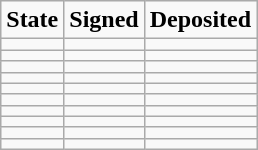<table class="wikitable sortable">
<tr>
<td><strong>State</strong></td>
<td><strong>Signed</strong></td>
<td><strong>Deposited</strong></td>
</tr>
<tr>
<td></td>
<td></td>
<td></td>
</tr>
<tr>
<td></td>
<td></td>
<td></td>
</tr>
<tr>
<td></td>
<td></td>
<td></td>
</tr>
<tr>
<td></td>
<td></td>
<td></td>
</tr>
<tr>
<td></td>
<td></td>
<td></td>
</tr>
<tr>
<td></td>
<td></td>
<td></td>
</tr>
<tr>
<td></td>
<td></td>
<td></td>
</tr>
<tr>
<td></td>
<td></td>
<td></td>
</tr>
<tr>
<td></td>
<td></td>
<td></td>
</tr>
<tr>
<td></td>
<td></td>
<td></td>
</tr>
</table>
